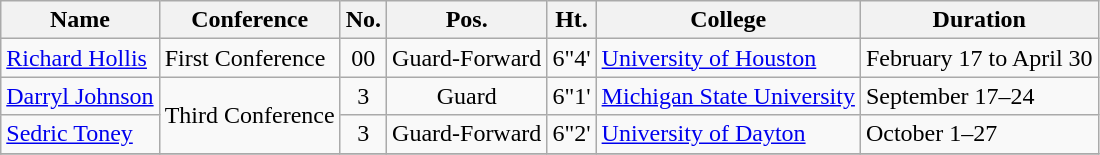<table class="wikitable" border="1">
<tr>
<th>Name</th>
<th>Conference</th>
<th>No.</th>
<th>Pos.</th>
<th>Ht.</th>
<th>College</th>
<th>Duration</th>
</tr>
<tr>
<td><a href='#'>Richard Hollis</a></td>
<td>First Conference</td>
<td align=center>00</td>
<td align=center>Guard-Forward</td>
<td align=center>6"4'</td>
<td><a href='#'>University of Houston</a></td>
<td>February 17 to April 30</td>
</tr>
<tr>
<td><a href='#'>Darryl Johnson</a></td>
<td rowspan="2">Third Conference</td>
<td align=center>3</td>
<td align=center>Guard</td>
<td align=center>6"1'</td>
<td><a href='#'>Michigan State University</a></td>
<td>September 17–24</td>
</tr>
<tr>
<td><a href='#'>Sedric Toney</a></td>
<td align=center>3</td>
<td align=center>Guard-Forward</td>
<td align=center>6"2'</td>
<td><a href='#'>University of Dayton</a></td>
<td>October 1–27</td>
</tr>
<tr>
</tr>
</table>
